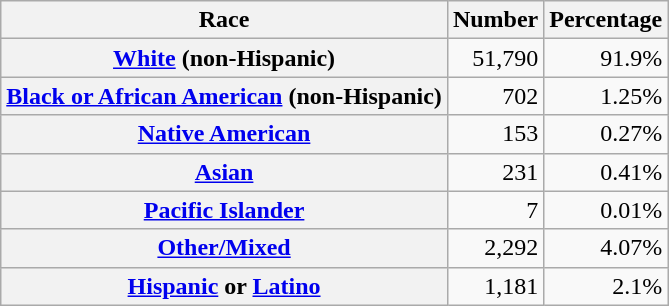<table class="wikitable" style="text-align:right">
<tr>
<th scope="col">Race</th>
<th scope="col">Number</th>
<th scope="col">Percentage</th>
</tr>
<tr>
<th scope="row"><a href='#'>White</a> (non-Hispanic)</th>
<td>51,790</td>
<td>91.9%</td>
</tr>
<tr>
<th scope="row"><a href='#'>Black or African American</a> (non-Hispanic)</th>
<td>702</td>
<td>1.25%</td>
</tr>
<tr>
<th scope="row"><a href='#'>Native American</a></th>
<td>153</td>
<td>0.27%</td>
</tr>
<tr>
<th scope="row"><a href='#'>Asian</a></th>
<td>231</td>
<td>0.41%</td>
</tr>
<tr>
<th scope="row"><a href='#'>Pacific Islander</a></th>
<td>7</td>
<td>0.01%</td>
</tr>
<tr>
<th scope="row"><a href='#'>Other/Mixed</a></th>
<td>2,292</td>
<td>4.07%</td>
</tr>
<tr>
<th scope="row"><a href='#'>Hispanic</a> or <a href='#'>Latino</a></th>
<td>1,181</td>
<td>2.1%</td>
</tr>
</table>
